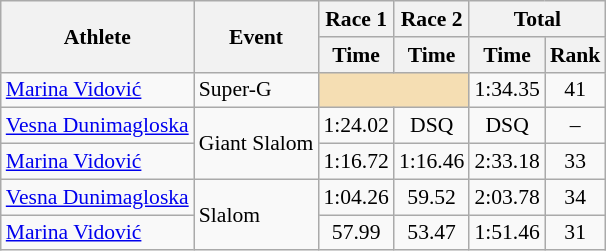<table class="wikitable" style="font-size:90%">
<tr>
<th rowspan="2">Athlete</th>
<th rowspan="2">Event</th>
<th>Race 1</th>
<th>Race 2</th>
<th colspan="2">Total</th>
</tr>
<tr>
<th>Time</th>
<th>Time</th>
<th>Time</th>
<th>Rank</th>
</tr>
<tr>
<td><a href='#'>Marina Vidović</a></td>
<td>Super-G</td>
<td colspan="2" bgcolor="wheat"></td>
<td align="center">1:34.35</td>
<td align="center">41</td>
</tr>
<tr>
<td><a href='#'>Vesna Dunimagloska</a></td>
<td rowspan="2">Giant Slalom</td>
<td align="center">1:24.02</td>
<td align="center">DSQ</td>
<td align="center">DSQ</td>
<td align="center">–</td>
</tr>
<tr>
<td><a href='#'>Marina Vidović</a></td>
<td align="center">1:16.72</td>
<td align="center">1:16.46</td>
<td align="center">2:33.18</td>
<td align="center">33</td>
</tr>
<tr>
<td><a href='#'>Vesna Dunimagloska</a></td>
<td rowspan="2">Slalom</td>
<td align="center">1:04.26</td>
<td align="center">59.52</td>
<td align="center">2:03.78</td>
<td align="center">34</td>
</tr>
<tr>
<td><a href='#'>Marina Vidović</a></td>
<td align="center">57.99</td>
<td align="center">53.47</td>
<td align="center">1:51.46</td>
<td align="center">31</td>
</tr>
</table>
